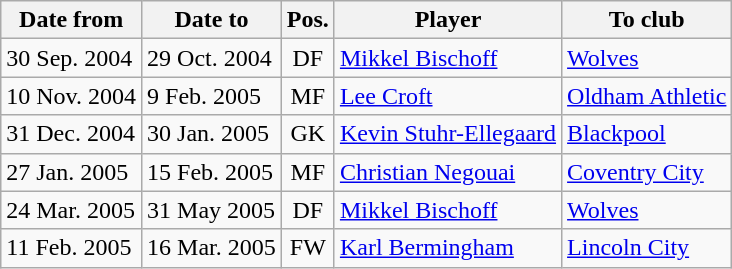<table class="wikitable">
<tr>
<th>Date from</th>
<th>Date to</th>
<th>Pos.</th>
<th>Player</th>
<th>To club</th>
</tr>
<tr>
<td>30 Sep. 2004</td>
<td>29 Oct. 2004</td>
<td align="center">DF</td>
<td> <a href='#'>Mikkel Bischoff</a></td>
<td> <a href='#'>Wolves</a></td>
</tr>
<tr>
<td>10 Nov. 2004</td>
<td>9 Feb. 2005</td>
<td align="center">MF</td>
<td> <a href='#'>Lee Croft</a></td>
<td> <a href='#'>Oldham Athletic</a></td>
</tr>
<tr>
<td>31 Dec. 2004</td>
<td>30 Jan. 2005</td>
<td align="center">GK</td>
<td> <a href='#'>Kevin Stuhr-Ellegaard</a></td>
<td> <a href='#'>Blackpool</a></td>
</tr>
<tr>
<td>27 Jan. 2005</td>
<td>15 Feb. 2005</td>
<td align="center">MF</td>
<td> <a href='#'>Christian Negouai</a></td>
<td> <a href='#'>Coventry City</a></td>
</tr>
<tr>
<td>24 Mar. 2005</td>
<td>31 May 2005</td>
<td align="center">DF</td>
<td> <a href='#'>Mikkel Bischoff</a></td>
<td> <a href='#'>Wolves</a></td>
</tr>
<tr>
<td>11 Feb. 2005</td>
<td>16 Mar. 2005</td>
<td align="center">FW</td>
<td> <a href='#'>Karl Bermingham</a></td>
<td> <a href='#'>Lincoln City</a></td>
</tr>
</table>
